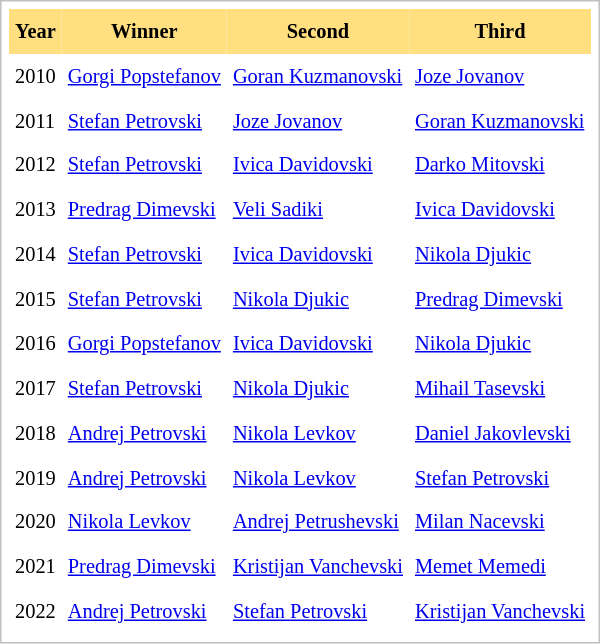<table cellpadding="4" cellspacing="0"  style="border: 1px solid silver; color: black; margin: 0 0 0.5em 0; background-color: white; padding: 5px; text-align: left; font-size:85%; vertical-align: top; line-height:1.6em;">
<tr>
<th scope=col; align="center" bgcolor="FFDF80">Year</th>
<th scope=col; align="center" bgcolor="FFDF80">Winner</th>
<th scope=col; align="center" bgcolor="FFDF80">Second</th>
<th scope=col; align="center" bgcolor="FFDF80">Third</th>
</tr>
<tr>
<td>2010</td>
<td><a href='#'>Gorgi Popstefanov</a></td>
<td><a href='#'>Goran Kuzmanovski</a></td>
<td><a href='#'>Joze Jovanov</a></td>
</tr>
<tr>
<td>2011</td>
<td><a href='#'>Stefan Petrovski</a></td>
<td><a href='#'>Joze Jovanov</a></td>
<td><a href='#'>Goran Kuzmanovski</a></td>
</tr>
<tr>
<td>2012</td>
<td><a href='#'>Stefan Petrovski</a></td>
<td><a href='#'>Ivica Davidovski</a></td>
<td><a href='#'>Darko Mitovski</a></td>
</tr>
<tr>
<td>2013</td>
<td><a href='#'>Predrag Dimevski</a></td>
<td><a href='#'>Veli Sadiki</a></td>
<td><a href='#'>Ivica Davidovski</a></td>
</tr>
<tr>
<td>2014</td>
<td><a href='#'>Stefan Petrovski</a></td>
<td><a href='#'>Ivica Davidovski</a></td>
<td><a href='#'>Nikola Djukic</a></td>
</tr>
<tr>
<td>2015</td>
<td><a href='#'>Stefan Petrovski</a></td>
<td><a href='#'>Nikola Djukic</a></td>
<td><a href='#'>Predrag Dimevski</a></td>
</tr>
<tr>
<td>2016</td>
<td><a href='#'>Gorgi Popstefanov</a></td>
<td><a href='#'>Ivica Davidovski</a></td>
<td><a href='#'>Nikola Djukic</a></td>
</tr>
<tr>
<td>2017</td>
<td><a href='#'>Stefan Petrovski</a></td>
<td><a href='#'>Nikola Djukic</a></td>
<td><a href='#'>Mihail Tasevski</a></td>
</tr>
<tr>
<td>2018</td>
<td><a href='#'>Andrej Petrovski</a></td>
<td><a href='#'>Nikola Levkov</a></td>
<td><a href='#'>Daniel Jakovlevski</a></td>
</tr>
<tr>
<td>2019</td>
<td><a href='#'>Andrej Petrovski</a></td>
<td><a href='#'>Nikola Levkov</a></td>
<td><a href='#'>Stefan Petrovski</a></td>
</tr>
<tr>
<td>2020</td>
<td><a href='#'>Nikola Levkov</a></td>
<td><a href='#'>Andrej Petrushevski</a></td>
<td><a href='#'>Milan Nacevski</a></td>
</tr>
<tr>
<td>2021</td>
<td><a href='#'>Predrag Dimevski</a></td>
<td><a href='#'>Kristijan Vanchevski</a></td>
<td><a href='#'>Memet Memedi</a></td>
</tr>
<tr>
<td>2022</td>
<td><a href='#'>Andrej Petrovski</a></td>
<td><a href='#'>Stefan Petrovski</a></td>
<td><a href='#'>Kristijan Vanchevski</a></td>
</tr>
</table>
